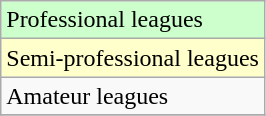<table class="wikitable">
<tr bgcolor=#ccffcc>
<td>Professional leagues</td>
</tr>
<tr bgcolor=#ffffcc>
<td>Semi-professional leagues</td>
</tr>
<tr>
<td>Amateur leagues</td>
</tr>
<tr>
</tr>
</table>
